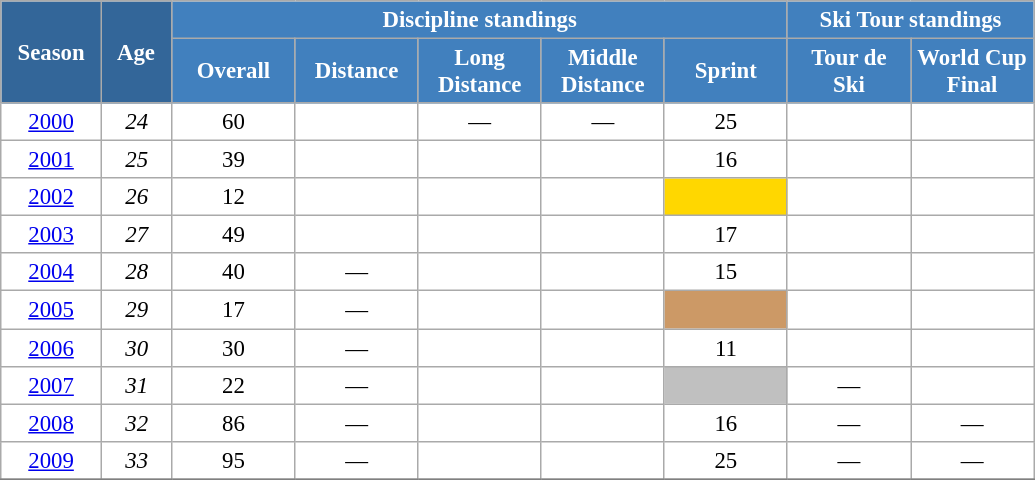<table class="wikitable" style="font-size:95%; text-align:center; border:grey solid 1px; border-collapse:collapse; background:#ffffff;">
<tr>
<th style="background-color:#369; color:white; width:60px;" rowspan="2"> Season </th>
<th style="background-color:#369; color:white; width:40px;" rowspan="2"> Age </th>
<th style="background-color:#4180be; color:white;" colspan="5">Discipline standings</th>
<th style="background-color:#4180be; color:white;" colspan="2">Ski Tour standings</th>
</tr>
<tr>
<th style="background-color:#4180be; color:white; width:75px;">Overall</th>
<th style="background-color:#4180be; color:white; width:75px;">Distance</th>
<th style="background-color:#4180be; color:white; width:75px;">Long Distance</th>
<th style="background-color:#4180be; color:white; width:75px;">Middle Distance</th>
<th style="background-color:#4180be; color:white; width:75px;">Sprint</th>
<th style="background-color:#4180be; color:white; width:75px;">Tour de<br>Ski</th>
<th style="background-color:#4180be; color:white; width:75px;">World Cup<br>Final</th>
</tr>
<tr>
<td><a href='#'>2000</a></td>
<td><em>24</em></td>
<td>60</td>
<td></td>
<td>—</td>
<td>—</td>
<td>25</td>
<td></td>
<td></td>
</tr>
<tr>
<td><a href='#'>2001</a></td>
<td><em>25</em></td>
<td>39</td>
<td></td>
<td></td>
<td></td>
<td>16</td>
<td></td>
<td></td>
</tr>
<tr>
<td><a href='#'>2002</a></td>
<td><em>26</em></td>
<td>12</td>
<td></td>
<td></td>
<td></td>
<td style="background:gold;"></td>
<td></td>
<td></td>
</tr>
<tr>
<td><a href='#'>2003</a></td>
<td><em>27</em></td>
<td>49</td>
<td></td>
<td></td>
<td></td>
<td>17</td>
<td></td>
<td></td>
</tr>
<tr>
<td><a href='#'>2004</a></td>
<td><em>28</em></td>
<td>40</td>
<td>—</td>
<td></td>
<td></td>
<td>15</td>
<td></td>
<td></td>
</tr>
<tr>
<td><a href='#'>2005</a></td>
<td><em>29</em></td>
<td>17</td>
<td>—</td>
<td></td>
<td></td>
<td style="background:#c96;"></td>
<td></td>
<td></td>
</tr>
<tr>
<td><a href='#'>2006</a></td>
<td><em>30</em></td>
<td>30</td>
<td>—</td>
<td></td>
<td></td>
<td>11</td>
<td></td>
<td></td>
</tr>
<tr>
<td><a href='#'>2007</a></td>
<td><em>31</em></td>
<td>22</td>
<td>—</td>
<td></td>
<td></td>
<td style="background:silver;"></td>
<td>—</td>
<td></td>
</tr>
<tr>
<td><a href='#'>2008</a></td>
<td><em>32</em></td>
<td>86</td>
<td>—</td>
<td></td>
<td></td>
<td>16</td>
<td>—</td>
<td>—</td>
</tr>
<tr>
<td><a href='#'>2009</a></td>
<td><em>33</em></td>
<td>95</td>
<td>—</td>
<td></td>
<td></td>
<td>25</td>
<td>—</td>
<td>—</td>
</tr>
<tr>
</tr>
</table>
